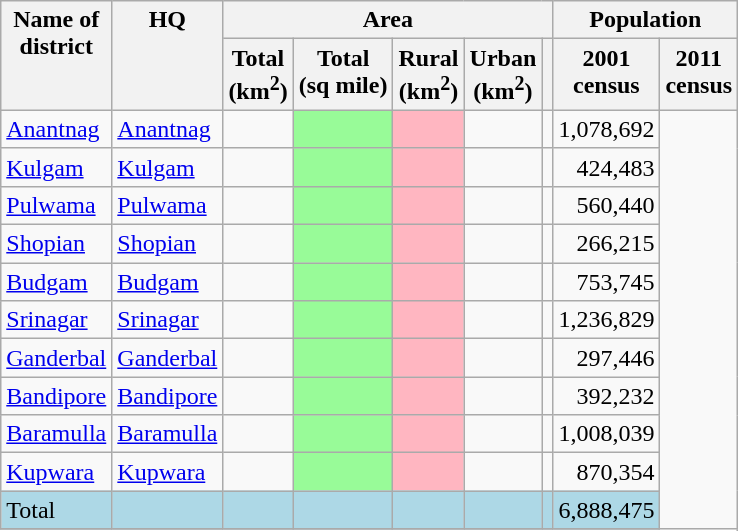<table class="wikitable sortable" style="margin-bottom: 0;">
<tr style="vertical-align:top;">
<th rowspan=2>Name of <br>district</th>
<th rowspan=2 class=unsortable>HQ</th>
<th colspan=5>Area</th>
<th colspan=2>Population</th>
</tr>
<tr style="vertical-align:top;">
<th>Total <br> (km<sup>2</sup>)</th>
<th class=unsortable>Total <br> (sq mile)</th>
<th class=unsortable>Rural <br> (km<sup>2</sup>)</th>
<th>Urban <br> (km<sup>2</sup>)</th>
<th class=unsortable></th>
<th>2001<br>census</th>
<th>2011<br>census</th>
</tr>
<tr style="vertical-align:top;">
<td><a href='#'>Anantnag</a></td>
<td><a href='#'>Anantnag</a></td>
<td></td>
<td style="background:palegreen; text-align:right;"></td>
<td style="background:lightpink; text-align:right;"></td>
<td></td>
<td style="text-align:right;"></td>
<td style="text-align:right;">1,078,692</td>
</tr>
<tr style="vertical-align:top;">
<td><a href='#'>Kulgam</a></td>
<td><a href='#'>Kulgam</a></td>
<td> </td>
<td style="background:palegreen; text-align:right;"></td>
<td style="background:lightpink; text-align:right;"></td>
<td></td>
<td style="text-align:right;"></td>
<td style="text-align:right;">424,483</td>
</tr>
<tr style="vertical-align:top;">
<td><a href='#'>Pulwama</a></td>
<td><a href='#'>Pulwama</a></td>
<td></td>
<td style="background:palegreen; text-align:right;"></td>
<td style="background:lightpink; text-align:right;"></td>
<td></td>
<td style="text-align:right;"></td>
<td style="text-align:right;">560,440</td>
</tr>
<tr style="vertical-align:top;">
<td><a href='#'>Shopian</a></td>
<td><a href='#'>Shopian</a></td>
<td> </td>
<td style="background:palegreen; text-align:right;"></td>
<td style="background:lightpink; text-align:right;"></td>
<td></td>
<td style="text-align:right;"></td>
<td style="text-align:right;">266,215</td>
</tr>
<tr style="vertical-align:top;">
<td><a href='#'>Budgam</a></td>
<td><a href='#'>Budgam</a></td>
<td> </td>
<td style="background:palegreen; text-align:right;"></td>
<td style="background:lightpink; text-align:right;"></td>
<td></td>
<td style="text-align:right;"></td>
<td style="text-align:right;">753,745</td>
</tr>
<tr style="vertical-align:top;">
<td><a href='#'>Srinagar</a></td>
<td><a href='#'>Srinagar</a></td>
<td> </td>
<td style="background:palegreen; text-align:right;"></td>
<td style="background:lightpink; text-align:right;"></td>
<td></td>
<td style="text-align:right;"></td>
<td style="text-align:right;">1,236,829</td>
</tr>
<tr style="vertical-align:top;">
<td><a href='#'>Ganderbal</a></td>
<td><a href='#'>Ganderbal</a></td>
<td> </td>
<td style="background:palegreen; text-align:right;"></td>
<td style="background:lightpink; text-align:right;"></td>
<td></td>
<td style="text-align:right;"></td>
<td style="text-align:right;">297,446</td>
</tr>
<tr style="vertical-align:top;">
<td><a href='#'>Bandipore</a></td>
<td><a href='#'>Bandipore</a></td>
<td></td>
<td style="background:palegreen; text-align:right;"></td>
<td style="background:lightpink; text-align:right;"></td>
<td></td>
<td style="text-align:right;"></td>
<td style="text-align:right;">392,232</td>
</tr>
<tr style="vertical-align:top;">
<td><a href='#'>Baramulla</a></td>
<td><a href='#'>Baramulla</a></td>
<td></td>
<td style="background:palegreen; text-align:right;"></td>
<td style="background:lightpink; text-align:right;"></td>
<td></td>
<td style="text-align:right;"></td>
<td style="text-align:right;">1,008,039</td>
</tr>
<tr style="vertical-align:top;">
<td><a href='#'>Kupwara</a></td>
<td><a href='#'>Kupwara</a></td>
<td></td>
<td style="background:palegreen; text-align:right;"></td>
<td style="background:lightpink; text-align:right;"></td>
<td></td>
<td style="text-align:right;"></td>
<td style="text-align:right;">870,354</td>
</tr>
<tr style="background:lightblue; vertical-align:top;" class="sortbottom">
<td>Total</td>
<td></td>
<td></td>
<td style="text-align:right;"></td>
<td style="text-align:right;"></td>
<td></td>
<td style="text-align:right;"></td>
<td style="text-align:right;">6,888,475</td>
</tr>
<tr>
</tr>
</table>
